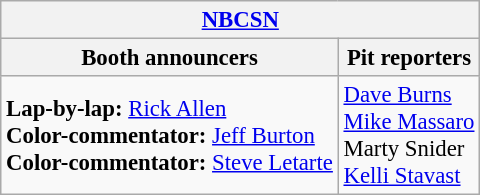<table class="wikitable" style="font-size: 95%;">
<tr>
<th colspan="2"><a href='#'>NBCSN</a></th>
</tr>
<tr>
<th>Booth announcers</th>
<th>Pit reporters</th>
</tr>
<tr>
<td><strong>Lap-by-lap:</strong> <a href='#'>Rick Allen</a><br><strong>Color-commentator:</strong> <a href='#'>Jeff Burton</a><br><strong>Color-commentator:</strong> <a href='#'>Steve Letarte</a></td>
<td><a href='#'>Dave Burns</a><br><a href='#'>Mike Massaro</a><br>Marty Snider<br><a href='#'>Kelli Stavast</a></td>
</tr>
</table>
